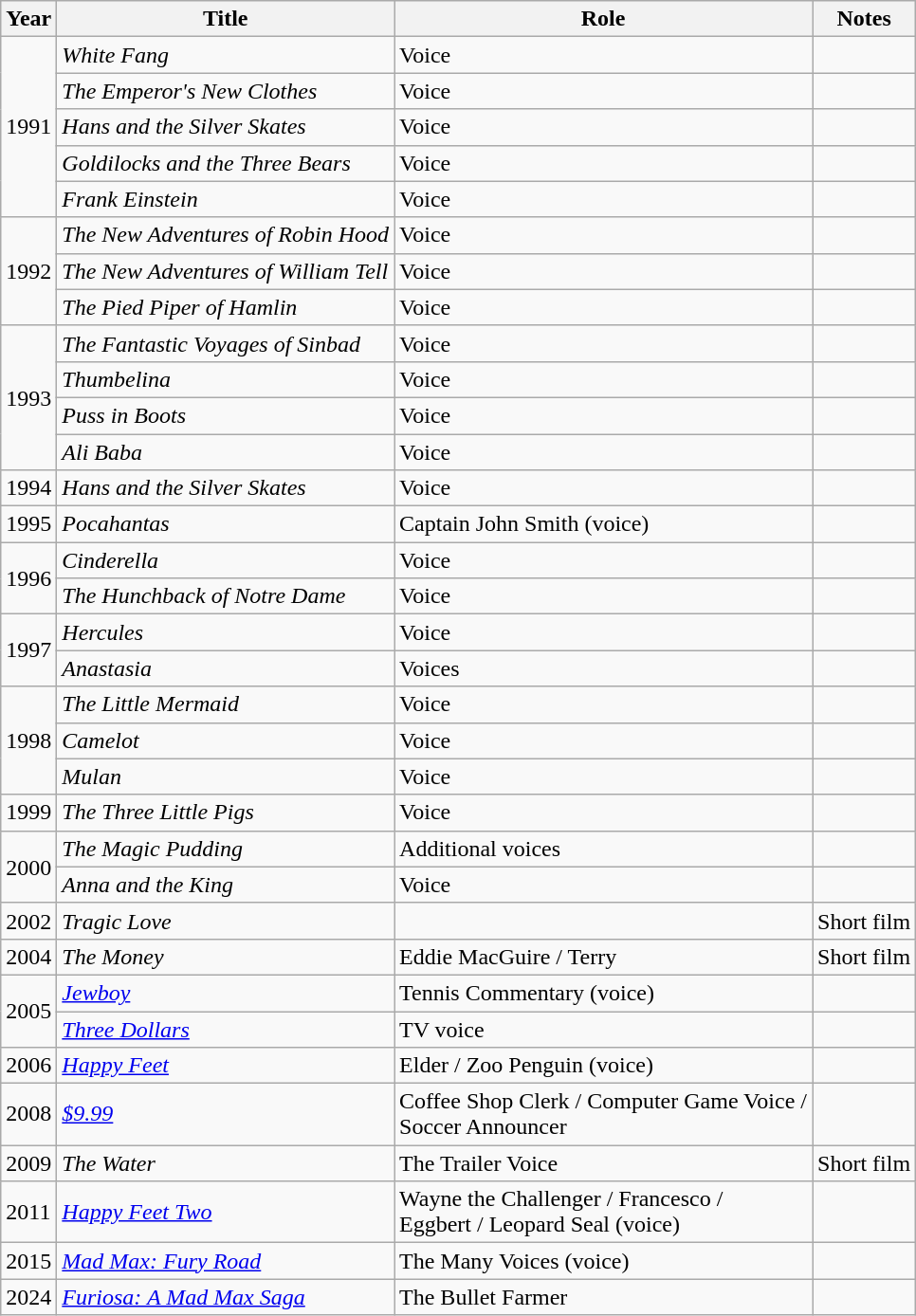<table class="wikitable sortable">
<tr>
<th>Year</th>
<th>Title</th>
<th>Role</th>
<th class="unsortable">Notes</th>
</tr>
<tr>
<td rowspan="5">1991</td>
<td><em>White Fang</em></td>
<td>Voice</td>
<td></td>
</tr>
<tr>
<td><em>The Emperor's New Clothes</em></td>
<td>Voice</td>
<td></td>
</tr>
<tr>
<td><em>Hans and the Silver Skates</em></td>
<td>Voice</td>
<td></td>
</tr>
<tr>
<td><em>Goldilocks and the Three Bears</em></td>
<td>Voice</td>
<td></td>
</tr>
<tr>
<td><em>Frank Einstein</em></td>
<td>Voice</td>
<td></td>
</tr>
<tr>
<td rowspan="3">1992</td>
<td><em>The New Adventures of Robin Hood</em></td>
<td>Voice</td>
<td></td>
</tr>
<tr>
<td><em>The New Adventures of William Tell</em></td>
<td>Voice</td>
<td></td>
</tr>
<tr>
<td><em>The Pied Piper of Hamlin</em></td>
<td>Voice</td>
<td></td>
</tr>
<tr>
<td rowspan="4">1993</td>
<td><em>The Fantastic Voyages of Sinbad</em></td>
<td>Voice</td>
<td></td>
</tr>
<tr>
<td><em>Thumbelina</em></td>
<td>Voice</td>
<td></td>
</tr>
<tr>
<td><em>Puss in Boots</em></td>
<td>Voice</td>
<td></td>
</tr>
<tr>
<td><em>Ali Baba</em></td>
<td>Voice</td>
<td></td>
</tr>
<tr>
<td>1994</td>
<td><em>Hans and the Silver Skates</em></td>
<td>Voice</td>
<td></td>
</tr>
<tr>
<td>1995</td>
<td><em>Pocahantas</em></td>
<td>Captain John Smith (voice)</td>
<td></td>
</tr>
<tr>
<td rowspan="2">1996</td>
<td><em>Cinderella</em></td>
<td>Voice</td>
<td></td>
</tr>
<tr>
<td><em>The Hunchback of Notre Dame</em></td>
<td>Voice</td>
<td></td>
</tr>
<tr>
<td rowspan="2">1997</td>
<td><em>Hercules</em></td>
<td>Voice</td>
<td></td>
</tr>
<tr>
<td><em>Anastasia</em></td>
<td>Voices</td>
<td></td>
</tr>
<tr>
<td rowspan="3">1998</td>
<td><em>The Little Mermaid</em></td>
<td>Voice</td>
<td></td>
</tr>
<tr>
<td><em>Camelot</em></td>
<td>Voice</td>
<td></td>
</tr>
<tr>
<td><em>Mulan</em></td>
<td>Voice</td>
<td></td>
</tr>
<tr>
<td>1999</td>
<td><em>The Three Little Pigs</em></td>
<td>Voice</td>
<td></td>
</tr>
<tr>
<td rowspan="2">2000</td>
<td><em>The Magic Pudding</em></td>
<td>Additional voices</td>
<td></td>
</tr>
<tr>
<td><em>Anna and the King</em></td>
<td>Voice</td>
<td></td>
</tr>
<tr>
<td>2002</td>
<td><em>Tragic Love</em></td>
<td></td>
<td>Short film</td>
</tr>
<tr>
<td>2004</td>
<td><em>The Money</em></td>
<td>Eddie MacGuire / Terry</td>
<td>Short film</td>
</tr>
<tr>
<td rowspan="2">2005</td>
<td><em><a href='#'>Jewboy</a></em></td>
<td>Tennis Commentary (voice)</td>
<td></td>
</tr>
<tr>
<td><em><a href='#'>Three Dollars</a></em></td>
<td>TV voice</td>
<td></td>
</tr>
<tr>
<td>2006</td>
<td><em><a href='#'>Happy Feet</a></em></td>
<td>Elder / Zoo Penguin (voice)</td>
<td></td>
</tr>
<tr>
<td>2008</td>
<td><em><a href='#'>$9.99</a></em></td>
<td>Coffee Shop Clerk / Computer Game Voice /<br>Soccer Announcer</td>
<td></td>
</tr>
<tr>
<td>2009</td>
<td><em>The Water</em></td>
<td>The Trailer Voice</td>
<td>Short film</td>
</tr>
<tr>
<td>2011</td>
<td><em><a href='#'>Happy Feet Two</a></em></td>
<td>Wayne the Challenger / Francesco /<br>Eggbert / Leopard Seal (voice)</td>
<td></td>
</tr>
<tr>
<td>2015</td>
<td><em><a href='#'>Mad Max: Fury Road</a></em></td>
<td>The Many Voices (voice)</td>
<td></td>
</tr>
<tr>
<td>2024</td>
<td><em><a href='#'>Furiosa: A Mad Max Saga</a></em></td>
<td>The Bullet Farmer</td>
<td></td>
</tr>
</table>
